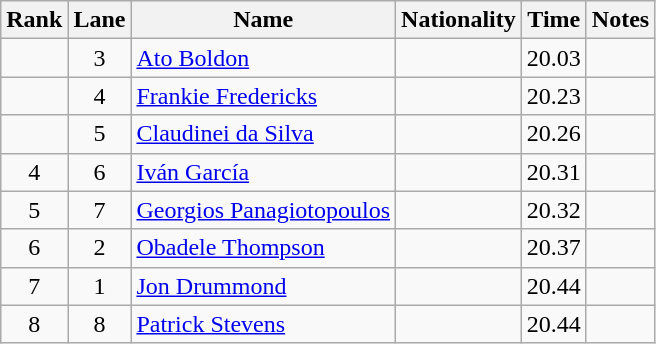<table class="wikitable sortable" style="text-align:center">
<tr>
<th>Rank</th>
<th>Lane</th>
<th>Name</th>
<th>Nationality</th>
<th>Time</th>
<th>Notes</th>
</tr>
<tr>
<td></td>
<td>3</td>
<td align="left"><a href='#'>Ato Boldon</a></td>
<td align=left></td>
<td>20.03</td>
<td></td>
</tr>
<tr>
<td></td>
<td>4</td>
<td align="left"><a href='#'>Frankie Fredericks</a></td>
<td align=left></td>
<td>20.23</td>
<td></td>
</tr>
<tr>
<td></td>
<td>5</td>
<td align="left"><a href='#'>Claudinei da Silva</a></td>
<td align=left></td>
<td>20.26</td>
<td></td>
</tr>
<tr>
<td>4</td>
<td>6</td>
<td align="left"><a href='#'>Iván García</a></td>
<td align=left></td>
<td>20.31</td>
<td></td>
</tr>
<tr>
<td>5</td>
<td>7</td>
<td align="left"><a href='#'>Georgios Panagiotopoulos</a></td>
<td align=left></td>
<td>20.32</td>
<td></td>
</tr>
<tr>
<td>6</td>
<td>2</td>
<td align="left"><a href='#'>Obadele Thompson</a></td>
<td align=left></td>
<td>20.37</td>
<td></td>
</tr>
<tr>
<td>7</td>
<td>1</td>
<td align="left"><a href='#'>Jon Drummond</a></td>
<td align=left></td>
<td>20.44</td>
<td></td>
</tr>
<tr>
<td>8</td>
<td>8</td>
<td align="left"><a href='#'>Patrick Stevens</a></td>
<td align=left></td>
<td>20.44</td>
<td></td>
</tr>
</table>
